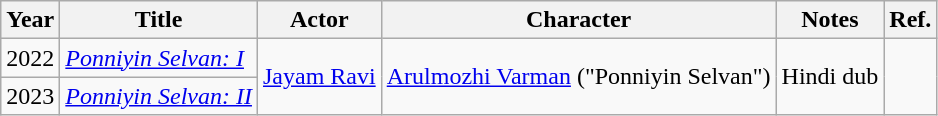<table class="wikitable sortable">
<tr>
<th>Year</th>
<th>Title</th>
<th>Actor</th>
<th>Character</th>
<th>Notes</th>
<th class="unsortable">Ref.</th>
</tr>
<tr>
<td>2022</td>
<td><em><a href='#'>Ponniyin Selvan: I</a></em></td>
<td rowspan="2"><a href='#'>Jayam Ravi</a></td>
<td rowspan="2"><a href='#'>Arulmozhi Varman</a> ("Ponniyin Selvan")</td>
<td rowspan="2">Hindi dub</td>
<td rowspan="2"></td>
</tr>
<tr>
<td>2023</td>
<td><em><a href='#'>Ponniyin Selvan: II</a></em></td>
</tr>
</table>
